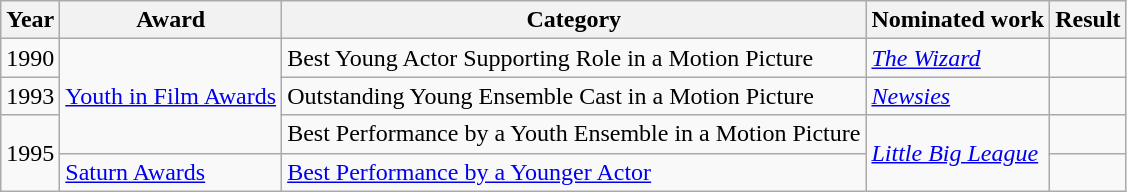<table class="wikitable">
<tr>
<th>Year</th>
<th>Award</th>
<th>Category</th>
<th>Nominated work</th>
<th>Result</th>
</tr>
<tr>
<td>1990</td>
<td rowspan="3"><a href='#'>Youth in Film Awards</a></td>
<td>Best Young Actor Supporting Role in a Motion Picture</td>
<td><em><a href='#'>The Wizard</a></em></td>
<td></td>
</tr>
<tr>
<td>1993</td>
<td>Outstanding Young Ensemble Cast in a Motion Picture</td>
<td><em><a href='#'>Newsies</a></em></td>
<td></td>
</tr>
<tr>
<td rowspan="2">1995</td>
<td>Best Performance by a Youth Ensemble in a Motion Picture</td>
<td rowspan="2"><em><a href='#'>Little Big League</a></em></td>
<td></td>
</tr>
<tr>
<td><a href='#'>Saturn Awards</a></td>
<td><a href='#'>Best Performance by a Younger Actor</a></td>
<td></td>
</tr>
</table>
